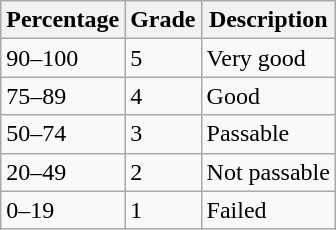<table class="wikitable">
<tr>
<th>Percentage</th>
<th>Grade</th>
<th>Description</th>
</tr>
<tr>
<td>90–100</td>
<td>5</td>
<td>Very good</td>
</tr>
<tr>
<td>75–89</td>
<td>4</td>
<td>Good</td>
</tr>
<tr>
<td>50–74</td>
<td>3</td>
<td>Passable</td>
</tr>
<tr>
<td>20–49</td>
<td>2</td>
<td>Not passable</td>
</tr>
<tr>
<td>0–19</td>
<td>1</td>
<td>Failed</td>
</tr>
</table>
